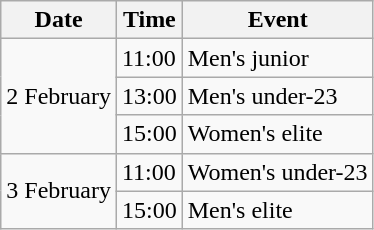<table class="wikitable">
<tr>
<th>Date</th>
<th>Time</th>
<th>Event</th>
</tr>
<tr>
<td rowspan=3>2 February</td>
<td>11:00</td>
<td>Men's junior</td>
</tr>
<tr>
<td>13:00</td>
<td>Men's under-23</td>
</tr>
<tr>
<td>15:00</td>
<td>Women's elite</td>
</tr>
<tr>
<td rowspan=2>3 February</td>
<td>11:00</td>
<td>Women's under-23</td>
</tr>
<tr>
<td>15:00</td>
<td>Men's elite</td>
</tr>
</table>
